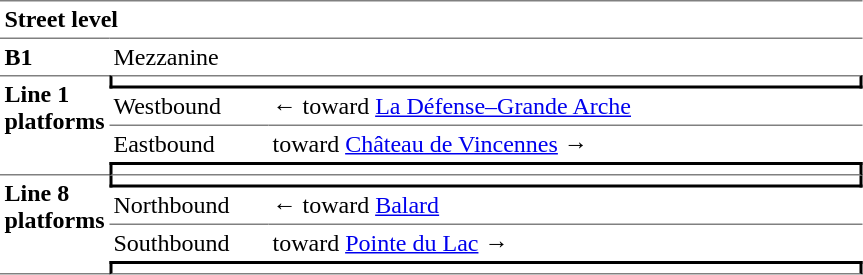<table cellpadding="3" cellspacing="0" border="0">
<tr>
<td colspan="3" valign="top" width="50" style="border-top:solid 1px gray;"><strong>Street level</strong></td>
</tr>
<tr>
<td valign="top" width="50" style="border-top:solid 1px gray;"><strong>B1</strong></td>
<td colspan="2" valign="top" width="125" style="border-top:solid 1px gray;">Mezzanine</td>
</tr>
<tr>
<td rowspan="4" valign="top" width="50" style="border-top:solid 1px gray;border-bottom:solid 1px gray;"><strong>Line 1 platforms</strong></td>
<td colspan="2" style="border-top:solid 1px gray;border-right:solid 2px black;border-left:solid 2px black;border-bottom:solid 2px black;text-align:center;"></td>
</tr>
<tr>
<td width="100" style="border-bottom:solid 1px gray;">Westbound</td>
<td width="390" style="border-bottom:solid 1px gray;">←   toward <a href='#'>La Défense–Grande Arche</a> </td>
</tr>
<tr>
<td>Eastbound</td>
<td>   toward <a href='#'>Château de Vincennes</a>  →</td>
</tr>
<tr>
<td colspan="2" style="border-top:solid 2px black;border-right:solid 2px black;border-left:solid 2px black;border-bottom:solid 1px gray;text-align:center;"></td>
</tr>
<tr>
<td rowspan="4" valign="top" width="50" style="border-bottom:solid 1px gray;"><strong>Line 8 platforms</strong></td>
<td colspan="2" style="border-top:solid 0 gray;border-right:solid 2px black;border-left:solid 2px black;border-bottom:solid 2px black;text-align:center;"></td>
</tr>
<tr>
<td width="100" style="border-bottom:solid 1px gray;">Northbound</td>
<td width="390" style="border-bottom:solid 1px gray;">←   toward <a href='#'>Balard</a> </td>
</tr>
<tr>
<td>Southbound</td>
<td>   toward <a href='#'>Pointe du Lac</a>  →</td>
</tr>
<tr>
<td colspan="2" style="border-top:solid 2px black;border-right:solid 2px black;border-left:solid 2px black;border-bottom:solid 1px gray;text-align:center;"></td>
</tr>
</table>
